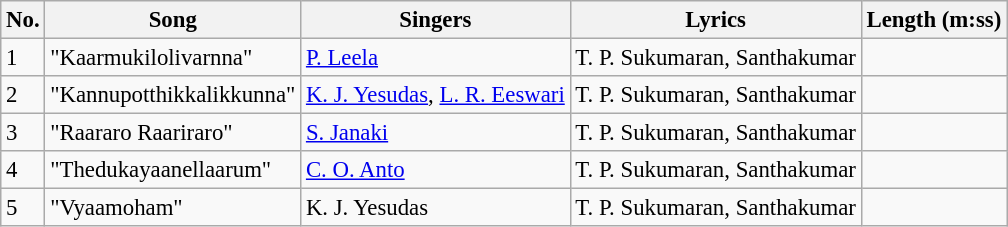<table class="wikitable" style="font-size:95%;">
<tr>
<th>No.</th>
<th>Song</th>
<th>Singers</th>
<th>Lyrics</th>
<th>Length (m:ss)</th>
</tr>
<tr>
<td>1</td>
<td>"Kaarmukilolivarnna"</td>
<td><a href='#'>P. Leela</a></td>
<td>T. P. Sukumaran, Santhakumar</td>
<td></td>
</tr>
<tr>
<td>2</td>
<td>"Kannupotthikkalikkunna"</td>
<td><a href='#'>K. J. Yesudas</a>, <a href='#'>L. R. Eeswari</a></td>
<td>T. P. Sukumaran, Santhakumar</td>
<td></td>
</tr>
<tr>
<td>3</td>
<td>"Raararo Raariraro"</td>
<td><a href='#'>S. Janaki</a></td>
<td>T. P. Sukumaran, Santhakumar</td>
<td></td>
</tr>
<tr>
<td>4</td>
<td>"Thedukayaanellaarum"</td>
<td><a href='#'>C. O. Anto</a></td>
<td>T. P. Sukumaran, Santhakumar</td>
<td></td>
</tr>
<tr>
<td>5</td>
<td>"Vyaamoham"</td>
<td>K. J. Yesudas</td>
<td>T. P. Sukumaran, Santhakumar</td>
<td></td>
</tr>
</table>
